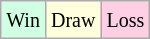<table class="wikitable">
<tr>
<td style="background-color: #d0ffe3;"><small>Win</small></td>
<td style="background-color: #ffffdd;"><small>Draw</small></td>
<td style="background-color: #ffd0e3;"><small>Loss</small></td>
</tr>
</table>
